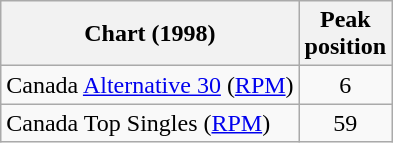<table class="wikitable sortable">
<tr>
<th>Chart (1998)</th>
<th>Peak<br>position</th>
</tr>
<tr>
<td>Canada <a href='#'>Alternative 30</a> (<a href='#'>RPM</a>)</td>
<td align="center">6</td>
</tr>
<tr>
<td>Canada Top Singles (<a href='#'>RPM</a>)</td>
<td align="center">59</td>
</tr>
</table>
